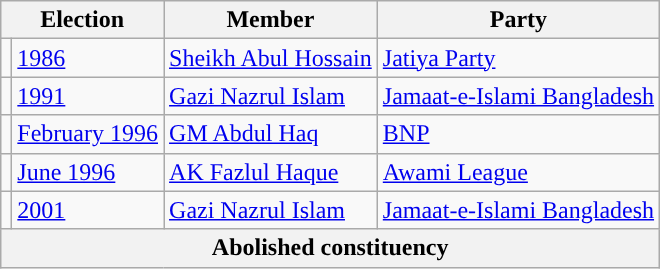<table class="wikitable">
<tr>
<th colspan="2">Election</th>
<th>Member</th>
<th>Party</th>
</tr>
<tr>
<td style="background-color:"></td>
<td><a href='#'>1986</a></td>
<td><a href='#'>Sheikh Abul Hossain</a></td>
<td><a href='#'>Jatiya Party</a></td>
</tr>
<tr>
<td style="background-color:"></td>
<td><a href='#'>1991</a></td>
<td><a href='#'>Gazi Nazrul Islam</a></td>
<td><a href='#'>Jamaat-e-Islami Bangladesh</a></td>
</tr>
<tr>
<td style="background-color:"></td>
<td><a href='#'>February 1996</a></td>
<td><a href='#'>GM Abdul Haq</a></td>
<td><a href='#'>BNP</a></td>
</tr>
<tr>
<td style="background-color:"></td>
<td><a href='#'>June 1996</a></td>
<td><a href='#'>AK Fazlul Haque</a></td>
<td><a href='#'>Awami League</a></td>
</tr>
<tr>
<td style="background-color:"></td>
<td><a href='#'>2001</a></td>
<td><a href='#'>Gazi Nazrul Islam</a></td>
<td><a href='#'>Jamaat-e-Islami Bangladesh</a></td>
</tr>
<tr>
<th colspan="4">Abolished constituency</th>
</tr>
</table>
